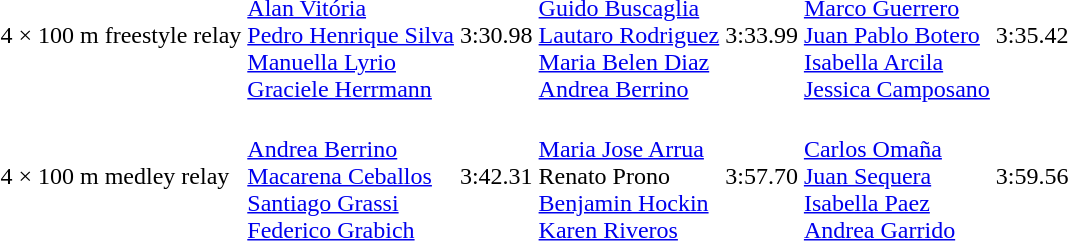<table>
<tr>
<td>4 × 100 m freestyle relay<br></td>
<td><br><a href='#'>Alan Vitória</a><br><a href='#'>Pedro Henrique Silva</a><br><a href='#'>Manuella Lyrio</a><br><a href='#'>Graciele Herrmann</a></td>
<td>3:30.98</td>
<td><br><a href='#'>Guido Buscaglia</a><br><a href='#'>Lautaro Rodriguez</a><br><a href='#'>Maria Belen Diaz</a><br><a href='#'>Andrea Berrino</a></td>
<td>3:33.99</td>
<td><br><a href='#'>Marco Guerrero</a><br><a href='#'>Juan Pablo Botero</a><br><a href='#'>Isabella Arcila</a><br><a href='#'>Jessica Camposano</a></td>
<td>3:35.42</td>
</tr>
<tr>
<td>4 × 100 m medley relay<br></td>
<td><br><a href='#'>Andrea Berrino</a><br><a href='#'>Macarena Ceballos</a><br><a href='#'>Santiago Grassi</a><br><a href='#'>Federico Grabich</a></td>
<td>3:42.31</td>
<td><br><a href='#'>Maria Jose Arrua</a><br>Renato Prono<br><a href='#'>Benjamin Hockin</a><br><a href='#'>Karen Riveros</a></td>
<td>3:57.70</td>
<td><br><a href='#'>Carlos Omaña</a><br><a href='#'>Juan Sequera</a><br><a href='#'>Isabella Paez</a><br><a href='#'>Andrea Garrido</a></td>
<td>3:59.56</td>
</tr>
</table>
